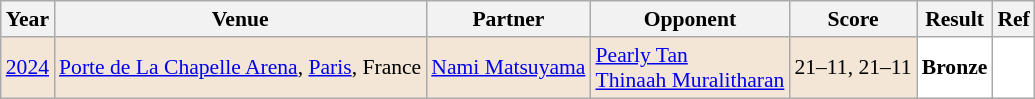<table class="sortable wikitable" style="font-size: 90%">
<tr>
<th>Year</th>
<th>Venue</th>
<th>Partner</th>
<th>Opponent</th>
<th>Score</th>
<th>Result</th>
<th>Ref</th>
</tr>
<tr style="background:#F3E6D7">
<td align="center"><a href='#'>2024</a></td>
<td align="left"><a href='#'>Porte de La Chapelle Arena</a>, <a href='#'>Paris</a>, France</td>
<td align="left"> <a href='#'>Nami Matsuyama</a></td>
<td align="left"> <a href='#'>Pearly Tan</a><br> <a href='#'>Thinaah Muralitharan</a></td>
<td align="left">21–11, 21–11</td>
<td style="text-align:left; background:white"> <strong>Bronze</strong></td>
<td style="text-align:center; background:white"></td>
</tr>
</table>
